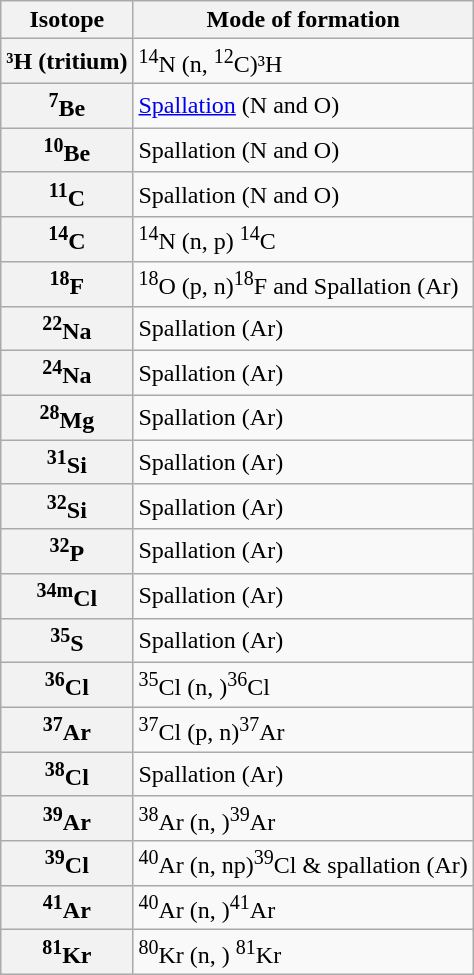<table class="wikitable">
<tr>
<th>Isotope</th>
<th>Mode of formation</th>
</tr>
<tr>
<th>³H (tritium)</th>
<td><sup>14</sup>N (n, <sup>12</sup>C)³H</td>
</tr>
<tr>
<th><sup>7</sup>Be</th>
<td><a href='#'>Spallation</a> (N and O)</td>
</tr>
<tr>
<th><sup>10</sup>Be</th>
<td>Spallation (N and O)</td>
</tr>
<tr>
<th><sup>11</sup>C</th>
<td>Spallation (N and O)</td>
</tr>
<tr>
<th><sup>14</sup>C</th>
<td><sup>14</sup>N (n, p) <sup>14</sup>C</td>
</tr>
<tr>
<th><sup>18</sup>F</th>
<td><sup>18</sup>O (p, n)<sup>18</sup>F and Spallation (Ar)</td>
</tr>
<tr>
<th><sup>22</sup>Na</th>
<td>Spallation (Ar)</td>
</tr>
<tr>
<th><sup>24</sup>Na</th>
<td>Spallation (Ar)</td>
</tr>
<tr>
<th><sup>28</sup>Mg</th>
<td>Spallation (Ar)</td>
</tr>
<tr>
<th><sup>31</sup>Si</th>
<td>Spallation (Ar)</td>
</tr>
<tr>
<th><sup>32</sup>Si</th>
<td>Spallation (Ar)</td>
</tr>
<tr>
<th><sup>32</sup>P</th>
<td>Spallation (Ar)</td>
</tr>
<tr>
<th><sup>34m</sup>Cl</th>
<td>Spallation (Ar)</td>
</tr>
<tr>
<th><sup>35</sup>S</th>
<td>Spallation (Ar)</td>
</tr>
<tr>
<th><sup>36</sup>Cl</th>
<td><sup>35</sup>Cl (n,  )<sup>36</sup>Cl</td>
</tr>
<tr>
<th><sup>37</sup>Ar</th>
<td><sup>37</sup>Cl (p, n)<sup>37</sup>Ar</td>
</tr>
<tr>
<th><sup>38</sup>Cl</th>
<td>Spallation (Ar)</td>
</tr>
<tr>
<th><sup>39</sup>Ar</th>
<td><sup>38</sup>Ar (n,  )<sup>39</sup>Ar</td>
</tr>
<tr>
<th><sup>39</sup>Cl</th>
<td><sup>40</sup>Ar (n, np)<sup>39</sup>Cl & spallation (Ar)</td>
</tr>
<tr>
<th><sup>41</sup>Ar</th>
<td><sup>40</sup>Ar (n,  )<sup>41</sup>Ar</td>
</tr>
<tr>
<th><sup>81</sup>Kr</th>
<td><sup>80</sup>Kr (n,  ) <sup>81</sup>Kr</td>
</tr>
</table>
